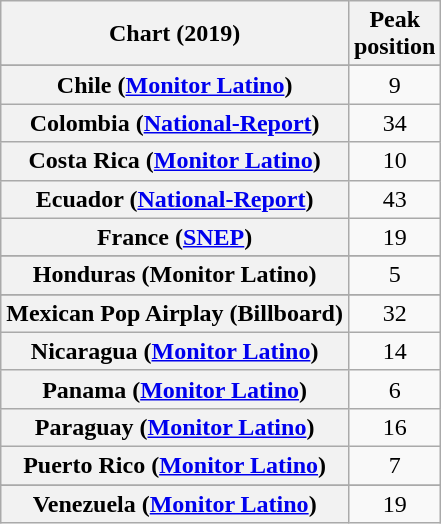<table class="wikitable sortable plainrowheaders" style="text-align:center">
<tr>
<th scope="col">Chart (2019)</th>
<th scope="col">Peak<br>position</th>
</tr>
<tr>
</tr>
<tr>
</tr>
<tr>
<th scope="row">Chile (<a href='#'>Monitor Latino</a>)</th>
<td>9</td>
</tr>
<tr>
<th scope="row">Colombia (<a href='#'>National-Report</a>)</th>
<td>34</td>
</tr>
<tr>
<th scope="row">Costa Rica (<a href='#'>Monitor Latino</a>)</th>
<td>10</td>
</tr>
<tr>
<th scope="row">Ecuador (<a href='#'>National-Report</a>)</th>
<td>43</td>
</tr>
<tr>
<th scope="row">France (<a href='#'>SNEP</a>)</th>
<td>19</td>
</tr>
<tr>
</tr>
<tr>
<th scope="row">Honduras (Monitor Latino)</th>
<td>5</td>
</tr>
<tr>
</tr>
<tr>
<th scope="row">Mexican Pop Airplay (Billboard)</th>
<td>32</td>
</tr>
<tr>
<th scope="row">Nicaragua (<a href='#'>Monitor Latino</a>)</th>
<td>14</td>
</tr>
<tr>
<th scope="row">Panama (<a href='#'>Monitor Latino</a>)</th>
<td>6</td>
</tr>
<tr>
<th scope="row">Paraguay (<a href='#'>Monitor Latino</a>)</th>
<td>16</td>
</tr>
<tr>
<th scope="row">Puerto Rico (<a href='#'>Monitor Latino</a>)</th>
<td>7</td>
</tr>
<tr>
</tr>
<tr>
</tr>
<tr>
<th scope="row">Venezuela (<a href='#'>Monitor Latino</a>)</th>
<td>19</td>
</tr>
</table>
